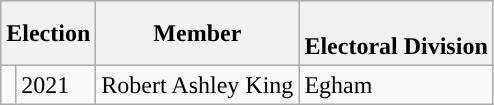<table class="wikitable">
<tr>
<th colspan="2">Election</th>
<th>Member</th>
<th><br>Electoral Division</th>
</tr>
<tr>
<td style="background-color: "></td>
<td>2021</td>
<td>Robert Ashley King</td>
<td>Egham</td>
</tr>
</table>
